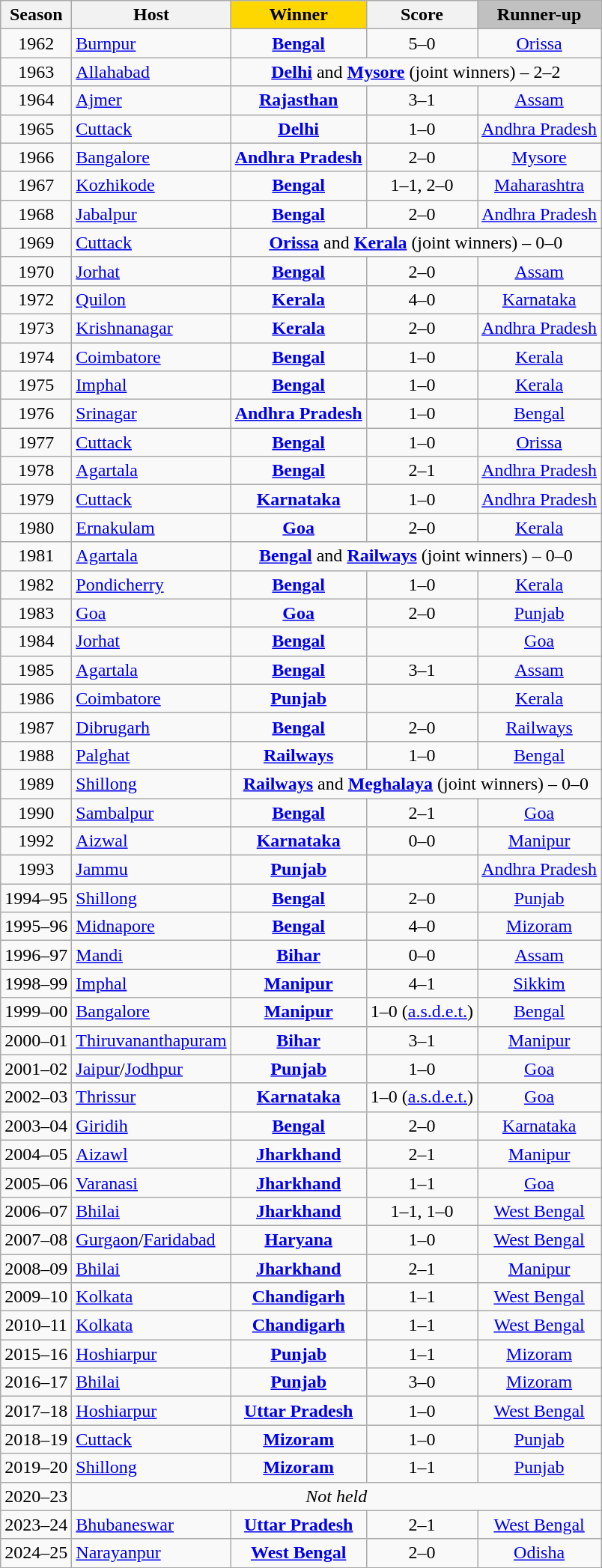<table class="wikitable sortable" style="text-align:center">
<tr>
<th>Season</th>
<th>Host</th>
<th style="background:gold">Winner</th>
<th>Score</th>
<th style="background:silver">Runner-up</th>
</tr>
<tr>
<td>1962</td>
<td align=left><a href='#'>Burnpur</a></td>
<td><strong><a href='#'>Bengal</a></strong></td>
<td>5–0</td>
<td><a href='#'>Orissa</a></td>
</tr>
<tr>
<td>1963</td>
<td align=left><a href='#'>Allahabad</a></td>
<td colspan="3"><strong><a href='#'>Delhi</a></strong> and <strong><a href='#'>Mysore</a></strong> (joint winners) – 2–2</td>
</tr>
<tr>
<td>1964</td>
<td align=left><a href='#'>Ajmer</a></td>
<td><strong><a href='#'>Rajasthan</a></strong></td>
<td>3–1</td>
<td><a href='#'>Assam</a></td>
</tr>
<tr>
<td>1965</td>
<td align=left><a href='#'>Cuttack</a></td>
<td><strong><a href='#'>Delhi</a></strong></td>
<td>1–0</td>
<td><a href='#'>Andhra Pradesh</a></td>
</tr>
<tr>
<td>1966</td>
<td align=left><a href='#'>Bangalore</a></td>
<td><strong><a href='#'>Andhra Pradesh</a></strong></td>
<td>2–0</td>
<td><a href='#'>Mysore</a></td>
</tr>
<tr>
<td>1967</td>
<td align=left><a href='#'>Kozhikode</a></td>
<td><strong><a href='#'>Bengal</a></strong></td>
<td>1–1, 2–0</td>
<td><a href='#'>Maharashtra</a></td>
</tr>
<tr>
<td>1968</td>
<td align=left><a href='#'>Jabalpur</a></td>
<td><strong><a href='#'>Bengal</a></strong></td>
<td>2–0</td>
<td><a href='#'>Andhra Pradesh</a></td>
</tr>
<tr>
<td>1969</td>
<td align=left><a href='#'>Cuttack</a></td>
<td colspan="3"><strong><a href='#'>Orissa</a></strong> and <strong><a href='#'>Kerala</a></strong> (joint winners) – 0–0</td>
</tr>
<tr>
<td>1970</td>
<td align=left><a href='#'>Jorhat</a></td>
<td><strong><a href='#'>Bengal</a></strong></td>
<td>2–0</td>
<td><a href='#'>Assam</a></td>
</tr>
<tr>
<td>1972</td>
<td align=left><a href='#'>Quilon</a></td>
<td><strong><a href='#'>Kerala</a></strong></td>
<td>4–0</td>
<td><a href='#'>Karnataka</a></td>
</tr>
<tr>
<td>1973</td>
<td align=left><a href='#'>Krishnanagar</a></td>
<td><strong><a href='#'>Kerala</a></strong></td>
<td>2–0</td>
<td><a href='#'>Andhra Pradesh</a></td>
</tr>
<tr>
<td>1974</td>
<td align=left><a href='#'>Coimbatore</a></td>
<td><strong><a href='#'>Bengal</a></strong></td>
<td>1–0</td>
<td><a href='#'>Kerala</a></td>
</tr>
<tr>
<td>1975</td>
<td align=left><a href='#'>Imphal</a></td>
<td><strong><a href='#'>Bengal</a></strong></td>
<td>1–0</td>
<td><a href='#'>Kerala</a></td>
</tr>
<tr>
<td>1976</td>
<td align=left><a href='#'>Srinagar</a></td>
<td><strong><a href='#'>Andhra Pradesh</a></strong></td>
<td>1–0</td>
<td><a href='#'>Bengal</a></td>
</tr>
<tr>
<td>1977</td>
<td align=left><a href='#'>Cuttack</a></td>
<td><strong><a href='#'>Bengal</a></strong></td>
<td>1–0</td>
<td><a href='#'>Orissa</a></td>
</tr>
<tr>
<td>1978</td>
<td align=left><a href='#'>Agartala</a></td>
<td><strong><a href='#'>Bengal</a></strong></td>
<td>2–1</td>
<td><a href='#'>Andhra Pradesh</a></td>
</tr>
<tr>
<td>1979</td>
<td align=left><a href='#'>Cuttack</a></td>
<td><strong><a href='#'>Karnataka</a></strong></td>
<td>1–0</td>
<td><a href='#'>Andhra Pradesh</a></td>
</tr>
<tr>
<td>1980</td>
<td align=left><a href='#'>Ernakulam</a></td>
<td><strong><a href='#'>Goa</a></strong></td>
<td>2–0</td>
<td><a href='#'>Kerala</a></td>
</tr>
<tr>
<td>1981</td>
<td align=left><a href='#'>Agartala</a></td>
<td colspan="3"><strong><a href='#'>Bengal</a></strong> and <strong><a href='#'>Railways</a></strong> (joint winners) – 0–0</td>
</tr>
<tr>
<td>1982</td>
<td align=left><a href='#'>Pondicherry</a></td>
<td><strong><a href='#'>Bengal</a></strong></td>
<td>1–0</td>
<td><a href='#'>Kerala</a></td>
</tr>
<tr>
<td>1983</td>
<td align=left><a href='#'>Goa</a></td>
<td><strong><a href='#'>Goa</a></strong></td>
<td>2–0</td>
<td><a href='#'>Punjab</a></td>
</tr>
<tr>
<td>1984</td>
<td align=left><a href='#'>Jorhat</a></td>
<td><strong><a href='#'>Bengal</a></strong></td>
<td></td>
<td><a href='#'>Goa</a></td>
</tr>
<tr>
<td>1985</td>
<td align=left><a href='#'>Agartala</a></td>
<td><strong><a href='#'>Bengal</a></strong></td>
<td>3–1</td>
<td><a href='#'>Assam</a></td>
</tr>
<tr>
<td>1986</td>
<td align=left><a href='#'>Coimbatore</a></td>
<td><strong><a href='#'>Punjab</a></strong></td>
<td></td>
<td><a href='#'>Kerala</a></td>
</tr>
<tr>
<td>1987</td>
<td align=left><a href='#'>Dibrugarh</a></td>
<td><strong><a href='#'>Bengal</a></strong></td>
<td>2–0</td>
<td><a href='#'>Railways</a></td>
</tr>
<tr>
<td>1988</td>
<td align=left><a href='#'>Palghat</a></td>
<td><strong><a href='#'>Railways</a></strong></td>
<td>1–0</td>
<td><a href='#'>Bengal</a></td>
</tr>
<tr>
<td>1989</td>
<td align=left><a href='#'>Shillong</a></td>
<td colspan="3"><strong><a href='#'>Railways</a></strong> and <strong><a href='#'>Meghalaya</a></strong> (joint winners) – 0–0</td>
</tr>
<tr>
<td>1990</td>
<td align=left><a href='#'>Sambalpur</a></td>
<td><strong><a href='#'>Bengal</a></strong></td>
<td>2–1</td>
<td><a href='#'>Goa</a></td>
</tr>
<tr>
<td>1992</td>
<td align=left><a href='#'>Aizwal</a></td>
<td><strong><a href='#'>Karnataka</a></strong></td>
<td>0–0 </td>
<td><a href='#'>Manipur</a></td>
</tr>
<tr>
<td>1993</td>
<td align=left><a href='#'>Jammu</a></td>
<td><strong><a href='#'>Punjab</a></strong></td>
<td></td>
<td><a href='#'>Andhra Pradesh</a></td>
</tr>
<tr>
<td>1994–95</td>
<td align=left><a href='#'>Shillong</a></td>
<td><strong><a href='#'>Bengal</a></strong></td>
<td>2–0</td>
<td><a href='#'>Punjab</a></td>
</tr>
<tr>
<td>1995–96</td>
<td align=left><a href='#'>Midnapore</a></td>
<td><strong><a href='#'>Bengal</a></strong></td>
<td>4–0</td>
<td><a href='#'>Mizoram</a></td>
</tr>
<tr>
<td>1996–97</td>
<td align=left><a href='#'>Mandi</a></td>
<td><strong><a href='#'>Bihar</a></strong></td>
<td>0–0 </td>
<td><a href='#'>Assam</a></td>
</tr>
<tr>
<td>1998–99</td>
<td align=left><a href='#'>Imphal</a></td>
<td><strong><a href='#'>Manipur</a></strong></td>
<td>4–1</td>
<td><a href='#'>Sikkim</a></td>
</tr>
<tr>
<td>1999–00</td>
<td align=left><a href='#'>Bangalore</a></td>
<td><strong><a href='#'>Manipur</a></strong></td>
<td>1–0 (<a href='#'>a.s.d.e.t.</a>)</td>
<td><a href='#'>Bengal</a></td>
</tr>
<tr>
<td>2000–01</td>
<td align=left><a href='#'>Thiruvananthapuram</a></td>
<td><strong><a href='#'>Bihar</a></strong></td>
<td>3–1</td>
<td><a href='#'>Manipur</a></td>
</tr>
<tr>
<td>2001–02</td>
<td align=left><a href='#'>Jaipur</a>/<a href='#'>Jodhpur</a></td>
<td><strong><a href='#'>Punjab</a></strong></td>
<td>1–0</td>
<td><a href='#'>Goa</a></td>
</tr>
<tr>
<td>2002–03</td>
<td align=left><a href='#'>Thrissur</a></td>
<td><strong><a href='#'>Karnataka</a></strong></td>
<td>1–0 (<a href='#'>a.s.d.e.t.</a>)</td>
<td><a href='#'>Goa</a></td>
</tr>
<tr>
<td>2003–04</td>
<td align=left><a href='#'>Giridih</a></td>
<td><strong><a href='#'>Bengal</a></strong></td>
<td>2–0</td>
<td><a href='#'>Karnataka</a></td>
</tr>
<tr>
<td>2004–05</td>
<td align=left><a href='#'>Aizawl</a></td>
<td><strong><a href='#'>Jharkhand</a></strong></td>
<td>2–1</td>
<td><a href='#'>Manipur</a></td>
</tr>
<tr>
<td>2005–06</td>
<td align=left><a href='#'>Varanasi</a></td>
<td><strong><a href='#'>Jharkhand</a></strong></td>
<td>1–1 </td>
<td><a href='#'>Goa</a></td>
</tr>
<tr>
<td>2006–07</td>
<td align=left><a href='#'>Bhilai</a></td>
<td><strong><a href='#'>Jharkhand</a></strong></td>
<td>1–1, 1–0 </td>
<td><a href='#'>West Bengal</a></td>
</tr>
<tr>
<td>2007–08</td>
<td align=left><a href='#'>Gurgaon</a>/<a href='#'>Faridabad</a></td>
<td><strong><a href='#'>Haryana</a></strong></td>
<td>1–0</td>
<td><a href='#'>West Bengal</a></td>
</tr>
<tr>
<td>2008–09</td>
<td align=left><a href='#'>Bhilai</a></td>
<td><strong><a href='#'>Jharkhand</a></strong></td>
<td>2–1</td>
<td><a href='#'>Manipur</a></td>
</tr>
<tr>
<td>2009–10</td>
<td align=left><a href='#'>Kolkata</a></td>
<td><strong><a href='#'>Chandigarh</a></strong></td>
<td>1–1 </td>
<td><a href='#'>West Bengal</a></td>
</tr>
<tr>
<td>2010–11</td>
<td align=left><a href='#'>Kolkata</a></td>
<td><strong><a href='#'>Chandigarh</a></strong></td>
<td>1–1 </td>
<td><a href='#'>West Bengal</a></td>
</tr>
<tr>
<td>2015–16</td>
<td align=left><a href='#'>Hoshiarpur</a></td>
<td><strong><a href='#'>Punjab</a></strong></td>
<td>1–1 </td>
<td><a href='#'>Mizoram</a></td>
</tr>
<tr>
<td>2016–17</td>
<td align=left><a href='#'>Bhilai</a></td>
<td><strong><a href='#'>Punjab</a></strong></td>
<td>3–0</td>
<td><a href='#'>Mizoram</a></td>
</tr>
<tr>
<td>2017–18</td>
<td align=left><a href='#'>Hoshiarpur</a></td>
<td><strong><a href='#'>Uttar Pradesh</a></strong></td>
<td>1–0</td>
<td><a href='#'>West Bengal</a></td>
</tr>
<tr>
<td>2018–19</td>
<td align=left><a href='#'>Cuttack</a></td>
<td><strong><a href='#'>Mizoram</a></strong></td>
<td>1–0</td>
<td><a href='#'>Punjab</a></td>
</tr>
<tr>
<td>2019–20</td>
<td align=left><a href='#'>Shillong</a></td>
<td><strong><a href='#'>Mizoram</a></strong></td>
<td>1–1 </td>
<td><a href='#'>Punjab</a></td>
</tr>
<tr>
<td>2020–23</td>
<td colspan=4><em>Not held</em></td>
</tr>
<tr>
<td>2023–24</td>
<td align=left><a href='#'>Bhubaneswar</a></td>
<td><strong><a href='#'>Uttar Pradesh</a></strong></td>
<td>2–1</td>
<td><a href='#'>West Bengal</a></td>
</tr>
<tr>
<td>2024–25</td>
<td align=left><a href='#'>Narayanpur</a></td>
<td><strong><a href='#'>West Bengal</a></strong></td>
<td>2–0</td>
<td><a href='#'>Odisha</a></td>
</tr>
</table>
